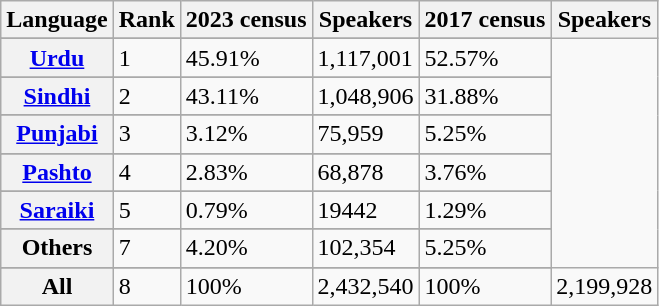<table class="wikitable">
<tr>
<th>Language</th>
<th>Rank</th>
<th>2023 census</th>
<th>Speakers</th>
<th>2017 census</th>
<th>Speakers</th>
</tr>
<tr>
</tr>
<tr>
</tr>
<tr>
</tr>
<tr>
</tr>
<tr>
</tr>
<tr>
</tr>
<tr>
</tr>
<tr>
</tr>
<tr>
<th><a href='#'>Urdu</a></th>
<td>1</td>
<td>45.91%</td>
<td>1,117,001</td>
<td>52.57%</td>
</tr>
<tr>
</tr>
<tr>
</tr>
<tr>
</tr>
<tr>
</tr>
<tr>
</tr>
<tr>
<th><a href='#'>Sindhi</a></th>
<td>2</td>
<td>43.11%</td>
<td>1,048,906</td>
<td>31.88%</td>
</tr>
<tr>
</tr>
<tr>
</tr>
<tr>
</tr>
<tr>
</tr>
<tr>
</tr>
<tr>
<th><a href='#'>Punjabi</a></th>
<td>3</td>
<td>3.12%</td>
<td>75,959</td>
<td>5.25%</td>
</tr>
<tr>
</tr>
<tr>
</tr>
<tr>
</tr>
<tr>
</tr>
<tr>
</tr>
<tr>
<th><a href='#'>Pashto</a></th>
<td>4</td>
<td>2.83%</td>
<td>68,878</td>
<td>3.76%</td>
</tr>
<tr>
</tr>
<tr>
</tr>
<tr>
</tr>
<tr>
</tr>
<tr>
</tr>
<tr>
<th><a href='#'>Saraiki</a></th>
<td>5</td>
<td>0.79%</td>
<td>19442</td>
<td>1.29%</td>
</tr>
<tr>
</tr>
<tr>
</tr>
<tr>
</tr>
<tr>
</tr>
<tr>
</tr>
<tr>
<th>Others</th>
<td>7</td>
<td>4.20%</td>
<td>102,354</td>
<td>5.25%</td>
</tr>
<tr>
</tr>
<tr>
</tr>
<tr>
</tr>
<tr>
</tr>
<tr>
</tr>
<tr>
<th>All</th>
<td>8</td>
<td>100%</td>
<td>2,432,540</td>
<td>100%</td>
<td>2,199,928</td>
</tr>
</table>
